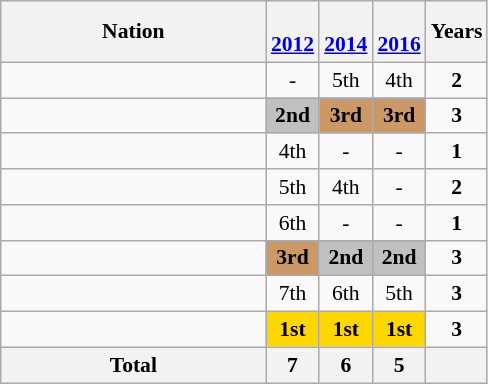<table class="wikitable" style="text-align:center; font-size:90%">
<tr>
<th width=170>Nation</th>
<th><br><a href='#'>2012</a></th>
<th><br><a href='#'>2014</a></th>
<th><br><a href='#'>2016</a></th>
<th>Years</th>
</tr>
<tr>
<td align=left></td>
<td>-</td>
<td>5th</td>
<td>4th</td>
<td><strong>2</strong></td>
</tr>
<tr>
<td align=left></td>
<td bgcolor=silver><strong>2nd</strong></td>
<td bgcolor=#cc9966><strong>3rd</strong></td>
<td bgcolor=#cc9966><strong>3rd</strong></td>
<td><strong>3</strong></td>
</tr>
<tr>
<td align=left></td>
<td>4th</td>
<td>-</td>
<td>-</td>
<td><strong>1</strong></td>
</tr>
<tr>
<td align=left></td>
<td>5th</td>
<td>4th</td>
<td>-</td>
<td><strong>2</strong></td>
</tr>
<tr>
<td align=left></td>
<td>6th</td>
<td>-</td>
<td>-</td>
<td><strong>1</strong></td>
</tr>
<tr>
<td align=left></td>
<td bgcolor=#cc9966><strong>3rd</strong></td>
<td bgcolor=silver><strong>2nd</strong></td>
<td bgcolor=silver><strong>2nd</strong></td>
<td><strong>3</strong></td>
</tr>
<tr>
<td align=left></td>
<td>7th</td>
<td>6th</td>
<td>5th</td>
<td><strong>3</strong></td>
</tr>
<tr>
<td align=left></td>
<td bgcolor=gold><strong>1st</strong></td>
<td bgcolor=gold><strong>1st</strong></td>
<td bgcolor=gold><strong>1st</strong></td>
<td><strong>3</strong></td>
</tr>
<tr>
<th>Total</th>
<th>7</th>
<th>6</th>
<th>5</th>
<th></th>
</tr>
</table>
